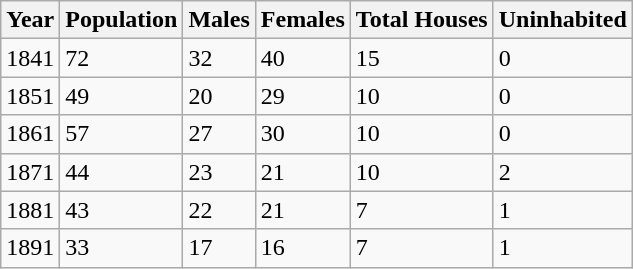<table class="wikitable">
<tr>
<th>Year</th>
<th>Population</th>
<th>Males</th>
<th>Females</th>
<th>Total Houses</th>
<th>Uninhabited</th>
</tr>
<tr>
<td>1841</td>
<td>72</td>
<td>32</td>
<td>40</td>
<td>15</td>
<td>0</td>
</tr>
<tr>
<td>1851</td>
<td>49</td>
<td>20</td>
<td>29</td>
<td>10</td>
<td>0</td>
</tr>
<tr>
<td>1861</td>
<td>57</td>
<td>27</td>
<td>30</td>
<td>10</td>
<td>0</td>
</tr>
<tr>
<td>1871</td>
<td>44</td>
<td>23</td>
<td>21</td>
<td>10</td>
<td>2</td>
</tr>
<tr>
<td>1881</td>
<td>43</td>
<td>22</td>
<td>21</td>
<td>7</td>
<td>1</td>
</tr>
<tr>
<td>1891</td>
<td>33</td>
<td>17</td>
<td>16</td>
<td>7</td>
<td>1</td>
</tr>
</table>
